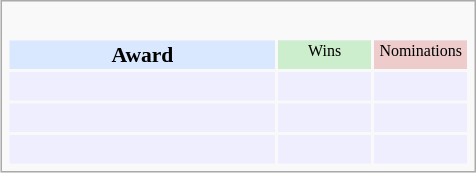<table class="infobox" style="width: 22em; text-align: left; font-size: 90%; vertical-align: middle;">
<tr>
<td colspan="3" style="text-align:center;"> <br></td>
</tr>
<tr bgcolor=#D9E8FF style="text-align:center;">
<th style="vertical-align: middle;">Award</th>
<td style="background:#cceecc; font-size:8pt;" width="60px">Wins</td>
<td style="background:#eecccc; font-size:8pt;" width="60px">Nominations</td>
</tr>
<tr bgcolor=#eeeeff>
<td align="center"><br></td>
<td></td>
<td></td>
</tr>
<tr bgcolor=#eeeeff>
<td align="center"><br></td>
<td></td>
<td></td>
</tr>
<tr bgcolor=#eeeeff>
<td align="center"><br></td>
<td></td>
<td></td>
</tr>
</table>
